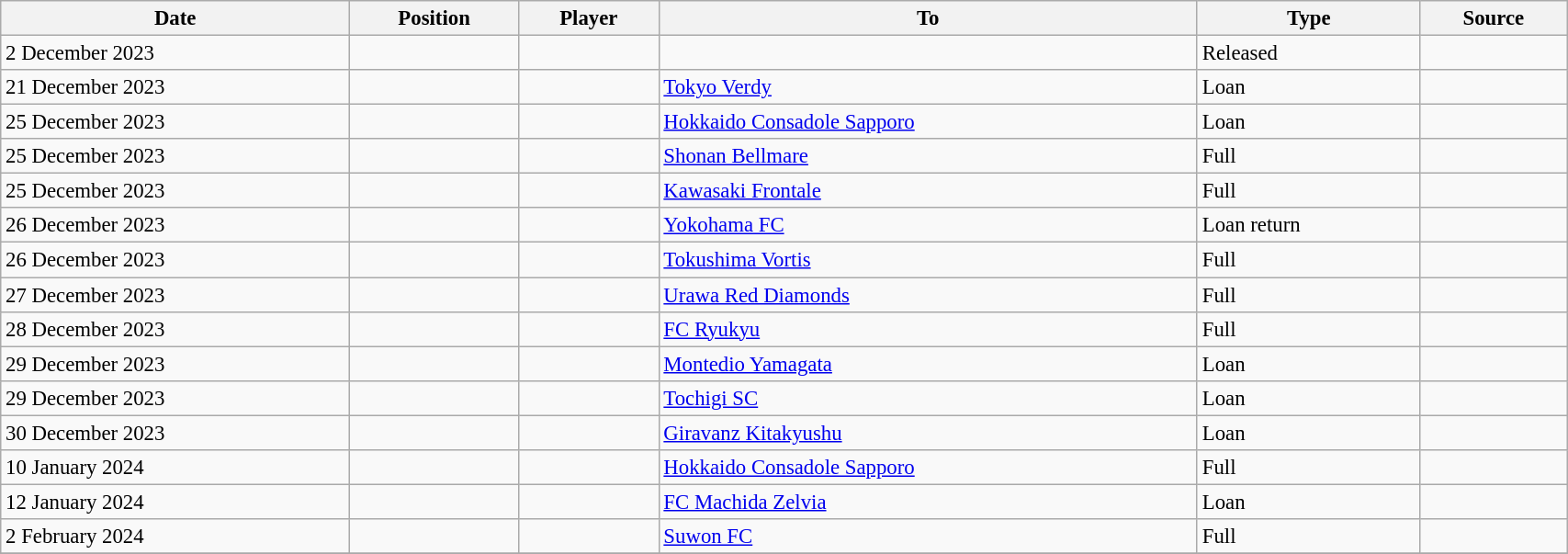<table class="wikitable sortable" style="width:90%; text-align:center; font-size:95%; text-align:left;">
<tr>
<th>Date</th>
<th>Position</th>
<th>Player</th>
<th>To</th>
<th>Type</th>
<th>Source</th>
</tr>
<tr>
<td>2 December 2023</td>
<td></td>
<td></td>
<td></td>
<td>Released</td>
<td></td>
</tr>
<tr>
<td>21 December 2023</td>
<td></td>
<td></td>
<td> <a href='#'>Tokyo Verdy</a></td>
<td>Loan</td>
<td></td>
</tr>
<tr>
<td>25 December 2023</td>
<td></td>
<td></td>
<td> <a href='#'>Hokkaido Consadole Sapporo</a></td>
<td>Loan</td>
<td></td>
</tr>
<tr>
<td>25 December 2023</td>
<td></td>
<td></td>
<td> <a href='#'>Shonan Bellmare</a></td>
<td>Full</td>
<td></td>
</tr>
<tr>
<td>25 December 2023</td>
<td></td>
<td></td>
<td> <a href='#'>Kawasaki Frontale</a></td>
<td>Full</td>
<td></td>
</tr>
<tr>
<td>26 December 2023</td>
<td></td>
<td></td>
<td> <a href='#'>Yokohama FC</a></td>
<td>Loan return</td>
<td></td>
</tr>
<tr>
<td>26 December 2023</td>
<td></td>
<td></td>
<td> <a href='#'>Tokushima Vortis</a></td>
<td>Full</td>
<td></td>
</tr>
<tr>
<td>27 December 2023</td>
<td></td>
<td></td>
<td> <a href='#'>Urawa Red Diamonds</a></td>
<td>Full</td>
<td></td>
</tr>
<tr>
<td>28 December 2023</td>
<td></td>
<td></td>
<td> <a href='#'>FC Ryukyu</a></td>
<td>Full</td>
<td></td>
</tr>
<tr>
<td>29 December 2023</td>
<td></td>
<td></td>
<td> <a href='#'>Montedio Yamagata</a></td>
<td>Loan</td>
<td></td>
</tr>
<tr>
<td>29 December 2023</td>
<td></td>
<td></td>
<td> <a href='#'>Tochigi SC</a></td>
<td>Loan</td>
<td></td>
</tr>
<tr>
<td>30 December 2023</td>
<td></td>
<td></td>
<td> <a href='#'>Giravanz Kitakyushu</a></td>
<td>Loan</td>
<td></td>
</tr>
<tr>
<td>10 January 2024</td>
<td></td>
<td></td>
<td> <a href='#'>Hokkaido Consadole Sapporo</a></td>
<td>Full</td>
<td></td>
</tr>
<tr>
<td>12 January 2024</td>
<td></td>
<td></td>
<td> <a href='#'>FC Machida Zelvia</a></td>
<td>Loan</td>
<td></td>
</tr>
<tr>
<td>2 February 2024</td>
<td></td>
<td></td>
<td> <a href='#'>Suwon FC</a></td>
<td>Full</td>
<td></td>
</tr>
<tr>
</tr>
</table>
